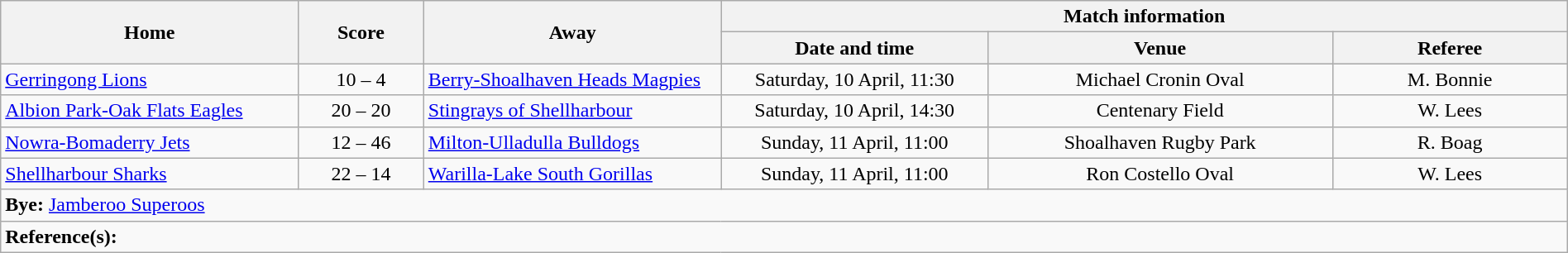<table class="wikitable" width="100% text-align:center;">
<tr>
<th rowspan="2" width="19%">Home</th>
<th rowspan="2" width="8%">Score</th>
<th rowspan="2" width="19%">Away</th>
<th colspan="3">Match information</th>
</tr>
<tr bgcolor="#CCCCCC">
<th width="17%">Date and time</th>
<th width="22%">Venue</th>
<th>Referee</th>
</tr>
<tr>
<td> <a href='#'>Gerringong Lions</a></td>
<td style="text-align:center;">10 – 4</td>
<td> <a href='#'>Berry-Shoalhaven Heads Magpies</a></td>
<td style="text-align:center;">Saturday, 10 April, 11:30</td>
<td style="text-align:center;">Michael Cronin Oval</td>
<td style="text-align:center;">M. Bonnie</td>
</tr>
<tr>
<td> <a href='#'>Albion Park-Oak Flats Eagles</a></td>
<td style="text-align:center;">20 – 20</td>
<td> <a href='#'>Stingrays of Shellharbour</a></td>
<td style="text-align:center;">Saturday, 10 April, 14:30</td>
<td style="text-align:center;">Centenary Field</td>
<td style="text-align:center;">W. Lees</td>
</tr>
<tr>
<td> <a href='#'>Nowra-Bomaderry Jets</a></td>
<td style="text-align:center;">12 – 46</td>
<td> <a href='#'>Milton-Ulladulla Bulldogs</a></td>
<td style="text-align:center;">Sunday, 11 April, 11:00</td>
<td style="text-align:center;">Shoalhaven Rugby Park</td>
<td style="text-align:center;">R. Boag</td>
</tr>
<tr>
<td> <a href='#'>Shellharbour Sharks</a></td>
<td style="text-align:center;">22 – 14</td>
<td> <a href='#'>Warilla-Lake South Gorillas</a></td>
<td style="text-align:center;">Sunday, 11 April, 11:00</td>
<td style="text-align:center;">Ron Costello Oval</td>
<td style="text-align:center;">W. Lees</td>
</tr>
<tr>
<td colspan="6" align="centre"><strong>Bye:</strong>  <a href='#'>Jamberoo Superoos</a></td>
</tr>
<tr>
<td colspan="6"><strong>Reference(s):</strong> </td>
</tr>
</table>
